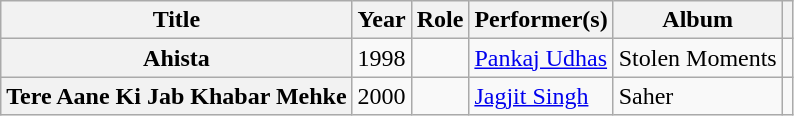<table class="wikitable plainrowheaders sortable">
<tr>
<th scope="col">Title</th>
<th scope="col">Year</th>
<th scope="col">Role</th>
<th scope="col">Performer(s)</th>
<th scope="col">Album</th>
<th scope="col" class="unsortable"></th>
</tr>
<tr>
<th scope="row">Ahista</th>
<td>1998</td>
<td></td>
<td><a href='#'>Pankaj Udhas</a></td>
<td>Stolen Moments</td>
<td></td>
</tr>
<tr>
<th scope="row">Tere Aane Ki Jab Khabar Mehke</th>
<td>2000</td>
<td></td>
<td><a href='#'>Jagjit Singh</a></td>
<td>Saher</td>
<td></td>
</tr>
</table>
